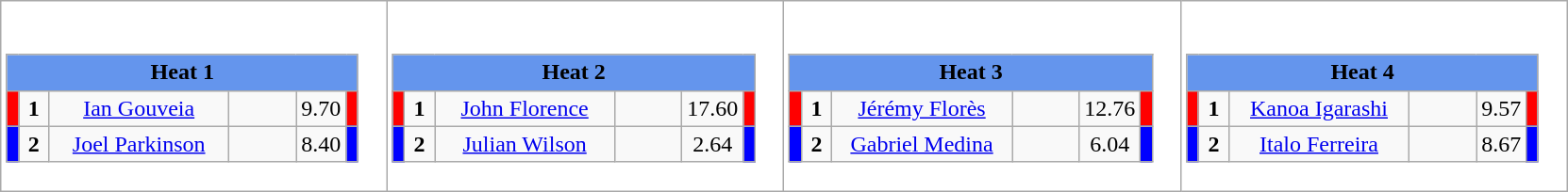<table class="wikitable" style="background:#fff;">
<tr>
<td><div><br><table class="wikitable">
<tr>
<td colspan="6"  style="text-align:center; background:#6495ed;"><strong>Heat 1</strong></td>
</tr>
<tr>
<td style="width:01px; background: #f00;"></td>
<td style="width:14px; text-align:center;"><strong>1</strong></td>
<td style="width:120px; text-align:center;"><a href='#'>Ian Gouveia</a></td>
<td style="width:40px; text-align:center;"></td>
<td style="width:20px; text-align:center;">9.70</td>
<td style="width:01px; background: #f00;"></td>
</tr>
<tr>
<td style="width:01px; background: #00f;"></td>
<td style="width:14px; text-align:center;"><strong>2</strong></td>
<td style="width:120px; text-align:center;"><a href='#'>Joel Parkinson</a></td>
<td style="width:40px; text-align:center;"></td>
<td style="width:20px; text-align:center;">8.40</td>
<td style="width:01px; background: #00f;"></td>
</tr>
</table>
</div></td>
<td><div><br><table class="wikitable">
<tr>
<td colspan="6"  style="text-align:center; background:#6495ed;"><strong>Heat 2</strong></td>
</tr>
<tr>
<td style="width:01px; background: #f00;"></td>
<td style="width:14px; text-align:center;"><strong>1</strong></td>
<td style="width:120px; text-align:center;"><a href='#'>John Florence</a></td>
<td style="width:40px; text-align:center;"></td>
<td style="width:20px; text-align:center;">17.60</td>
<td style="width:01px; background: #f00;"></td>
</tr>
<tr>
<td style="width:01px; background: #00f;"></td>
<td style="width:14px; text-align:center;"><strong>2</strong></td>
<td style="width:120px; text-align:center;"><a href='#'>Julian Wilson</a></td>
<td style="width:40px; text-align:center;"></td>
<td style="width:20px; text-align:center;">2.64</td>
<td style="width:01px; background: #00f;"></td>
</tr>
</table>
</div></td>
<td><div><br><table class="wikitable">
<tr>
<td colspan="6"  style="text-align:center; background:#6495ed;"><strong>Heat 3</strong></td>
</tr>
<tr>
<td style="width:01px; background: #f00;"></td>
<td style="width:14px; text-align:center;"><strong>1</strong></td>
<td style="width:120px; text-align:center;"><a href='#'>Jérémy Florès</a></td>
<td style="width:40px; text-align:center;"></td>
<td style="width:20px; text-align:center;">12.76</td>
<td style="width:01px; background: #f00;"></td>
</tr>
<tr>
<td style="width:01px; background: #00f;"></td>
<td style="width:14px; text-align:center;"><strong>2</strong></td>
<td style="width:120px; text-align:center;"><a href='#'>Gabriel Medina</a></td>
<td style="width:40px; text-align:center;"></td>
<td style="width:20px; text-align:center;">6.04</td>
<td style="width:01px; background: #00f;"></td>
</tr>
</table>
</div></td>
<td><div><br><table class="wikitable">
<tr>
<td colspan="6"  style="text-align:center; background:#6495ed;"><strong>Heat 4</strong></td>
</tr>
<tr>
<td style="width:01px; background: #f00;"></td>
<td style="width:14px; text-align:center;"><strong>1</strong></td>
<td style="width:120px; text-align:center;"><a href='#'>Kanoa Igarashi</a></td>
<td style="width:40px; text-align:center;"></td>
<td style="width:20px; text-align:center;">9.57</td>
<td style="width:01px; background: #f00;"></td>
</tr>
<tr>
<td style="width:01px; background: #00f;"></td>
<td style="width:14px; text-align:center;"><strong>2</strong></td>
<td style="width:120px; text-align:center;"><a href='#'>Italo Ferreira</a></td>
<td style="width:40px; text-align:center;"></td>
<td style="width:20px; text-align:center;">8.67</td>
<td style="width:01px; background: #00f;"></td>
</tr>
</table>
</div></td>
</tr>
</table>
